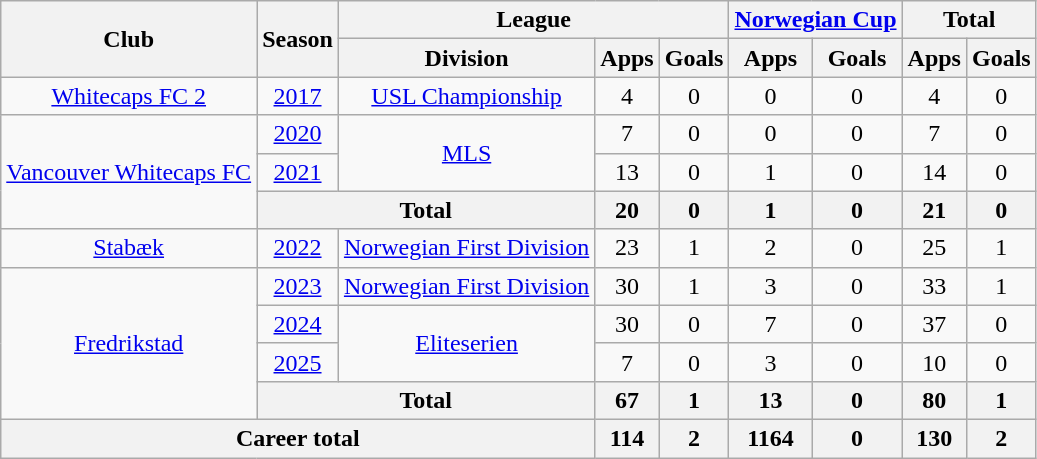<table class="wikitable" style="text-align: center">
<tr>
<th rowspan="2">Club</th>
<th rowspan="2">Season</th>
<th colspan="3">League</th>
<th colspan="2"><a href='#'>Norwegian Cup</a></th>
<th colspan="2">Total</th>
</tr>
<tr>
<th>Division</th>
<th>Apps</th>
<th>Goals</th>
<th>Apps</th>
<th>Goals</th>
<th>Apps</th>
<th>Goals</th>
</tr>
<tr>
<td><a href='#'>Whitecaps FC 2</a></td>
<td><a href='#'>2017</a></td>
<td><a href='#'>USL Championship</a></td>
<td>4</td>
<td>0</td>
<td>0</td>
<td>0</td>
<td>4</td>
<td>0</td>
</tr>
<tr>
<td rowspan="3"><a href='#'>Vancouver Whitecaps FC</a></td>
<td><a href='#'>2020</a></td>
<td rowspan="2"><a href='#'>MLS</a></td>
<td>7</td>
<td>0</td>
<td>0</td>
<td>0</td>
<td>7</td>
<td>0</td>
</tr>
<tr>
<td><a href='#'>2021</a></td>
<td>13</td>
<td>0</td>
<td>1</td>
<td>0</td>
<td>14</td>
<td>0</td>
</tr>
<tr>
<th colspan="2">Total</th>
<th>20</th>
<th>0</th>
<th>1</th>
<th>0</th>
<th>21</th>
<th>0</th>
</tr>
<tr>
<td><a href='#'>Stabæk</a></td>
<td><a href='#'>2022</a></td>
<td><a href='#'>Norwegian First Division</a></td>
<td>23</td>
<td>1</td>
<td>2</td>
<td>0</td>
<td>25</td>
<td>1</td>
</tr>
<tr>
<td rowspan="4"><a href='#'>Fredrikstad</a></td>
<td><a href='#'>2023</a></td>
<td><a href='#'>Norwegian First Division</a></td>
<td>30</td>
<td>1</td>
<td>3</td>
<td>0</td>
<td>33</td>
<td>1</td>
</tr>
<tr>
<td><a href='#'>2024</a></td>
<td rowspan="2"><a href='#'>Eliteserien</a></td>
<td>30</td>
<td>0</td>
<td>7</td>
<td>0</td>
<td>37</td>
<td>0</td>
</tr>
<tr>
<td><a href='#'>2025</a></td>
<td>7</td>
<td>0</td>
<td>3</td>
<td>0</td>
<td>10</td>
<td>0</td>
</tr>
<tr>
<th colspan="2">Total</th>
<th>67</th>
<th>1</th>
<th>13</th>
<th>0</th>
<th>80</th>
<th>1</th>
</tr>
<tr>
<th colspan="3">Career total</th>
<th>114</th>
<th>2</th>
<th>1164</th>
<th>0</th>
<th>130</th>
<th>2</th>
</tr>
</table>
